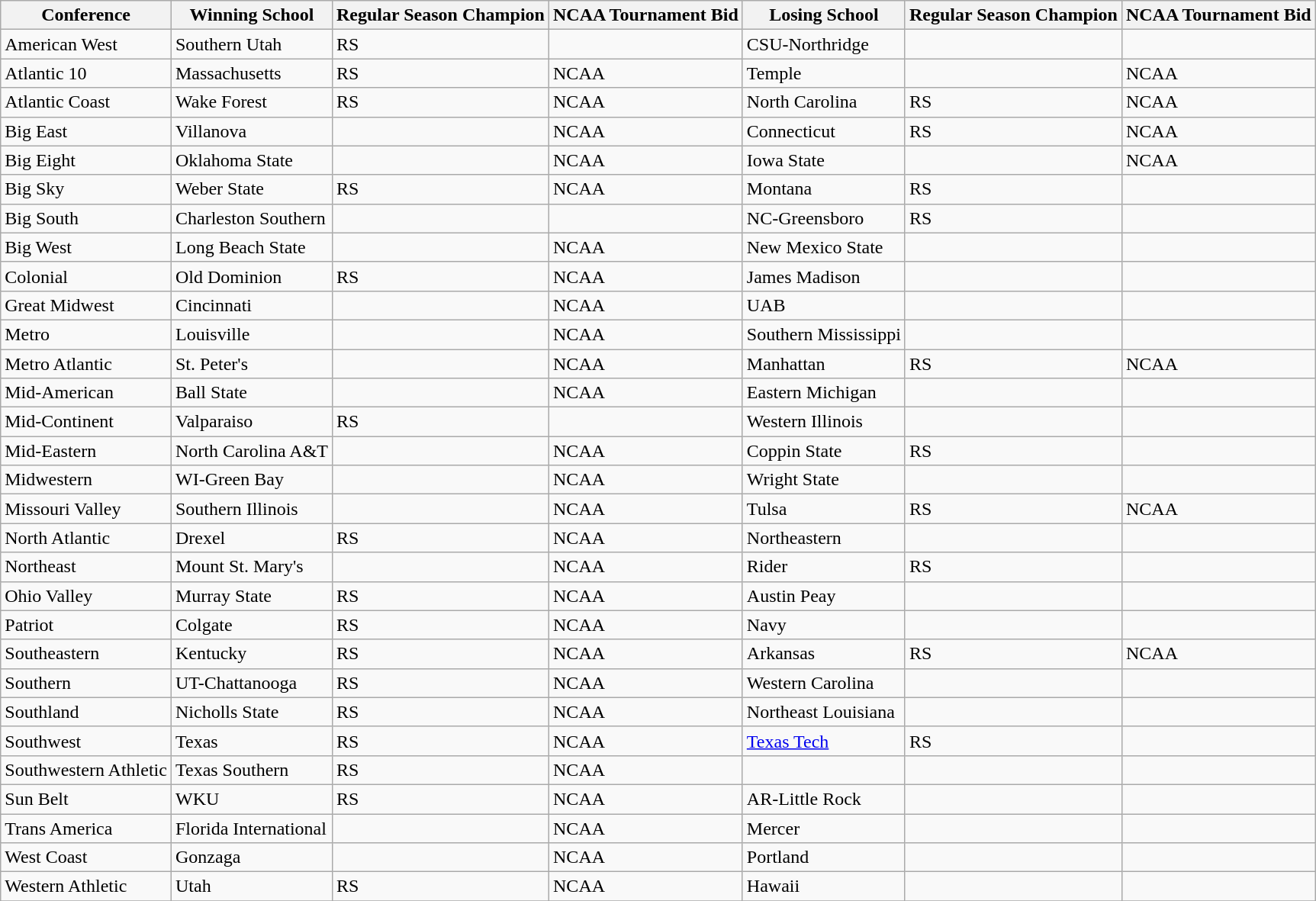<table class="wikitable">
<tr>
<th>Conference</th>
<th>Winning School</th>
<th>Regular Season Champion</th>
<th>NCAA Tournament Bid</th>
<th>Losing School</th>
<th>Regular Season Champion</th>
<th>NCAA Tournament Bid</th>
</tr>
<tr>
<td>American West</td>
<td>Southern Utah</td>
<td>RS</td>
<td></td>
<td>CSU-Northridge</td>
<td></td>
<td></td>
</tr>
<tr>
<td>Atlantic 10</td>
<td>Massachusetts</td>
<td>RS</td>
<td>NCAA</td>
<td>Temple</td>
<td></td>
<td>NCAA</td>
</tr>
<tr>
<td>Atlantic Coast</td>
<td>Wake Forest</td>
<td>RS</td>
<td>NCAA</td>
<td>North Carolina</td>
<td>RS</td>
<td>NCAA</td>
</tr>
<tr>
<td>Big East</td>
<td>Villanova</td>
<td></td>
<td>NCAA</td>
<td>Connecticut</td>
<td>RS</td>
<td>NCAA</td>
</tr>
<tr>
<td>Big Eight</td>
<td>Oklahoma State</td>
<td></td>
<td>NCAA</td>
<td>Iowa State</td>
<td></td>
<td>NCAA</td>
</tr>
<tr>
<td>Big Sky</td>
<td>Weber State</td>
<td>RS</td>
<td>NCAA</td>
<td>Montana</td>
<td>RS</td>
<td></td>
</tr>
<tr>
<td>Big South</td>
<td>Charleston Southern</td>
<td></td>
<td></td>
<td>NC-Greensboro</td>
<td>RS</td>
<td></td>
</tr>
<tr>
<td>Big West</td>
<td>Long Beach State</td>
<td></td>
<td>NCAA</td>
<td>New Mexico State</td>
<td></td>
<td></td>
</tr>
<tr>
<td>Colonial</td>
<td>Old Dominion</td>
<td>RS</td>
<td>NCAA</td>
<td>James Madison</td>
<td></td>
<td></td>
</tr>
<tr>
<td>Great Midwest</td>
<td>Cincinnati</td>
<td></td>
<td>NCAA</td>
<td>UAB</td>
<td></td>
<td></td>
</tr>
<tr>
<td>Metro</td>
<td>Louisville</td>
<td></td>
<td>NCAA</td>
<td>Southern Mississippi</td>
<td></td>
<td></td>
</tr>
<tr>
<td>Metro Atlantic</td>
<td>St. Peter's</td>
<td></td>
<td>NCAA</td>
<td>Manhattan</td>
<td>RS</td>
<td>NCAA</td>
</tr>
<tr>
<td>Mid-American</td>
<td>Ball State</td>
<td></td>
<td>NCAA</td>
<td>Eastern Michigan</td>
<td></td>
<td></td>
</tr>
<tr>
<td>Mid-Continent</td>
<td>Valparaiso</td>
<td>RS</td>
<td></td>
<td>Western Illinois</td>
<td></td>
<td></td>
</tr>
<tr>
<td>Mid-Eastern</td>
<td>North Carolina A&T</td>
<td></td>
<td>NCAA</td>
<td>Coppin State</td>
<td>RS</td>
<td></td>
</tr>
<tr>
<td>Midwestern</td>
<td>WI-Green Bay</td>
<td></td>
<td>NCAA</td>
<td>Wright State</td>
<td></td>
<td></td>
</tr>
<tr>
<td>Missouri Valley</td>
<td>Southern Illinois</td>
<td></td>
<td>NCAA</td>
<td>Tulsa</td>
<td>RS</td>
<td>NCAA</td>
</tr>
<tr>
<td>North Atlantic</td>
<td>Drexel</td>
<td>RS</td>
<td>NCAA</td>
<td>Northeastern</td>
<td></td>
<td></td>
</tr>
<tr>
<td>Northeast</td>
<td>Mount St. Mary's</td>
<td></td>
<td>NCAA</td>
<td>Rider</td>
<td>RS</td>
<td></td>
</tr>
<tr>
<td>Ohio Valley</td>
<td>Murray State</td>
<td>RS</td>
<td>NCAA</td>
<td>Austin Peay</td>
<td></td>
<td></td>
</tr>
<tr>
<td>Patriot</td>
<td>Colgate</td>
<td>RS</td>
<td>NCAA</td>
<td>Navy</td>
<td></td>
<td></td>
</tr>
<tr>
<td>Southeastern</td>
<td>Kentucky</td>
<td>RS</td>
<td>NCAA</td>
<td>Arkansas</td>
<td>RS</td>
<td>NCAA</td>
</tr>
<tr>
<td>Southern</td>
<td>UT-Chattanooga</td>
<td>RS</td>
<td>NCAA</td>
<td>Western Carolina</td>
<td></td>
<td></td>
</tr>
<tr>
<td>Southland</td>
<td>Nicholls State</td>
<td>RS</td>
<td>NCAA</td>
<td>Northeast Louisiana</td>
<td></td>
<td></td>
</tr>
<tr>
<td>Southwest</td>
<td>Texas</td>
<td>RS</td>
<td>NCAA</td>
<td><a href='#'>Texas Tech</a></td>
<td>RS</td>
<td></td>
</tr>
<tr>
<td>Southwestern Athletic</td>
<td>Texas Southern</td>
<td>RS</td>
<td>NCAA</td>
<td></td>
<td></td>
<td></td>
</tr>
<tr>
<td>Sun Belt</td>
<td>WKU</td>
<td>RS</td>
<td>NCAA</td>
<td>AR-Little Rock</td>
<td></td>
<td></td>
</tr>
<tr>
<td>Trans America</td>
<td>Florida International</td>
<td></td>
<td>NCAA</td>
<td>Mercer</td>
<td></td>
<td></td>
</tr>
<tr>
<td>West Coast</td>
<td>Gonzaga</td>
<td></td>
<td>NCAA</td>
<td>Portland</td>
<td></td>
<td></td>
</tr>
<tr>
<td>Western Athletic</td>
<td>Utah</td>
<td>RS</td>
<td>NCAA</td>
<td>Hawaii</td>
<td></td>
<td></td>
</tr>
<tr>
</tr>
</table>
